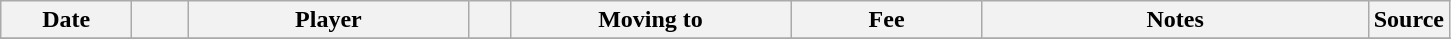<table class="wikitable sortable">
<tr>
<th style="width:80px;">Date</th>
<th style="width:30px;"></th>
<th style="width:180px;">Player</th>
<th style="width:20px;"></th>
<th style="width:180px;">Moving to</th>
<th style="width:120px;" class="unsortable">Fee</th>
<th style="width:250px;" class="unsortable">Notes</th>
<th style="width:20px;">Source</th>
</tr>
<tr>
</tr>
</table>
